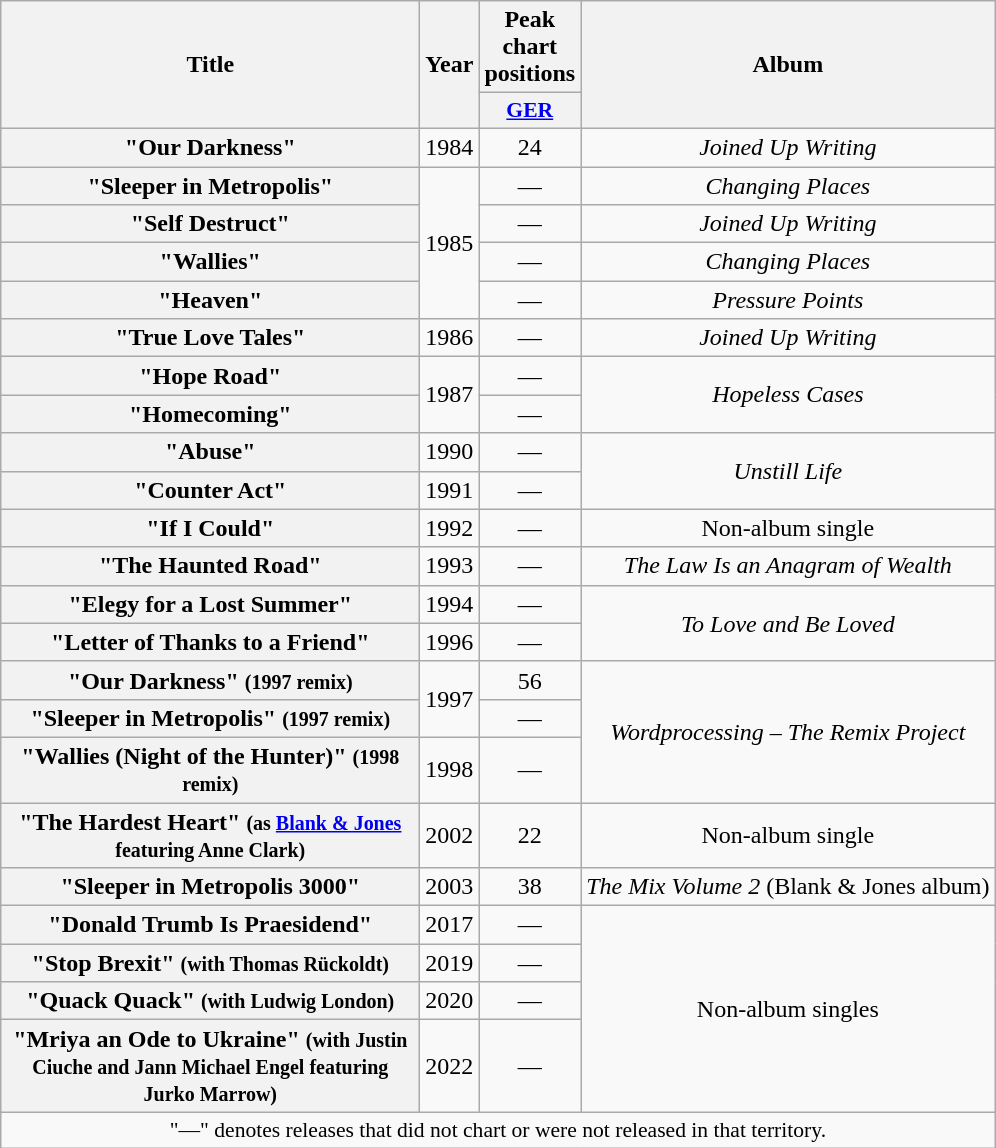<table class="wikitable plainrowheaders" style="text-align:center;">
<tr>
<th rowspan="2" scope="col" style="width:17em;">Title</th>
<th rowspan="2" scope="col" style="width:2em;">Year</th>
<th>Peak chart positions</th>
<th rowspan="2">Album</th>
</tr>
<tr>
<th scope="col" style="width:2em;font-size:90%;"><a href='#'>GER</a><br></th>
</tr>
<tr>
<th scope="row">"Our Darkness"</th>
<td>1984</td>
<td>24</td>
<td><em>Joined Up Writing</em></td>
</tr>
<tr>
<th scope="row">"Sleeper in Metropolis"</th>
<td rowspan="4">1985</td>
<td>—</td>
<td><em>Changing Places</em></td>
</tr>
<tr>
<th scope="row">"Self Destruct"</th>
<td>—</td>
<td><em>Joined Up Writing</em></td>
</tr>
<tr>
<th scope="row">"Wallies"</th>
<td>—</td>
<td><em>Changing Places</em></td>
</tr>
<tr>
<th scope="row">"Heaven"</th>
<td>—</td>
<td><em>Pressure Points</em></td>
</tr>
<tr>
<th scope="row">"True Love Tales"</th>
<td>1986</td>
<td>—</td>
<td><em>Joined Up Writing</em></td>
</tr>
<tr>
<th scope="row">"Hope Road"</th>
<td rowspan="2">1987</td>
<td>—</td>
<td rowspan="2"><em>Hopeless Cases</em></td>
</tr>
<tr>
<th scope="row">"Homecoming"</th>
<td>—</td>
</tr>
<tr>
<th scope="row">"Abuse"</th>
<td>1990</td>
<td>—</td>
<td rowspan="2"><em>Unstill Life</em></td>
</tr>
<tr>
<th scope="row">"Counter Act"</th>
<td>1991</td>
<td>—</td>
</tr>
<tr>
<th scope="row">"If I Could"</th>
<td>1992</td>
<td>—</td>
<td>Non-album single</td>
</tr>
<tr>
<th scope="row">"The Haunted Road"</th>
<td>1993</td>
<td>—</td>
<td><em>The Law Is an Anagram of Wealth</em></td>
</tr>
<tr>
<th scope="row">"Elegy for a Lost Summer"</th>
<td>1994</td>
<td>—</td>
<td rowspan="2"><em>To Love and Be Loved</em></td>
</tr>
<tr>
<th scope="row">"Letter of Thanks to a Friend"</th>
<td>1996</td>
<td>—</td>
</tr>
<tr>
<th scope="row">"Our Darkness" <small>(1997 remix)</small></th>
<td rowspan="2">1997</td>
<td>56</td>
<td rowspan="3"><em>Wordprocessing – The Remix Project</em></td>
</tr>
<tr>
<th scope="row">"Sleeper in Metropolis" <small>(1997 remix)</small></th>
<td>—</td>
</tr>
<tr>
<th scope="row">"Wallies (Night of the Hunter)" <small>(1998 remix)</small></th>
<td>1998</td>
<td>—</td>
</tr>
<tr>
<th scope="row">"The Hardest Heart" <small>(as <a href='#'>Blank & Jones</a> featuring Anne Clark)</small></th>
<td>2002</td>
<td>22</td>
<td>Non-album single</td>
</tr>
<tr>
<th scope="row">"Sleeper in Metropolis 3000"</th>
<td>2003</td>
<td>38</td>
<td><em>The Mix Volume 2</em> (Blank & Jones album)</td>
</tr>
<tr>
<th scope="row">"Donald Trumb Is Praesidend"</th>
<td>2017</td>
<td>—</td>
<td rowspan="4">Non-album singles</td>
</tr>
<tr>
<th scope="row">"Stop Brexit" <small>(with Thomas Rückoldt)</small></th>
<td>2019</td>
<td>—</td>
</tr>
<tr>
<th scope="row">"Quack Quack" <small>(with Ludwig London)</small></th>
<td>2020</td>
<td>—</td>
</tr>
<tr>
<th scope="row">"Mriya an Ode to Ukraine" <small>(with Justin Ciuche and Jann Michael Engel featuring Jurko Marrow)</small></th>
<td>2022</td>
<td>—</td>
</tr>
<tr>
<td colspan="4" style="font-size:90%">"—" denotes releases that did not chart or were not released in that territory.</td>
</tr>
</table>
